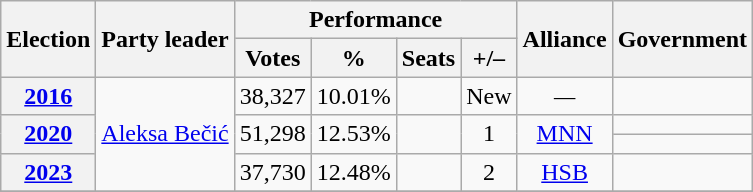<table class=wikitable style="text-align:center">
<tr>
<th rowspan="2"><strong>Election</strong></th>
<th rowspan="2">Party leader</th>
<th colspan="4" scope="col">Performance</th>
<th rowspan="2">Alliance</th>
<th rowspan="2">Government</th>
</tr>
<tr>
<th>Votes</th>
<th>%</th>
<th>Seats</th>
<th>+/–</th>
</tr>
<tr>
<th><a href='#'>2016</a></th>
<td rowspan=4><a href='#'>Aleksa Bečić</a></td>
<td>38,327</td>
<td>10.01%</td>
<td></td>
<td>New</td>
<td><em>—</em></td>
<td></td>
</tr>
<tr>
<th rowspan="2"><a href='#'>2020</a></th>
<td rowspan="2">51,298</td>
<td rowspan="2">12.53%</td>
<td rowspan="2"></td>
<td rowspan="2"> 1</td>
<td rowspan="2"><a href='#'>MNN</a></td>
<td> </td>
</tr>
<tr>
<td> </td>
</tr>
<tr>
<th><a href='#'>2023</a></th>
<td>37,730</td>
<td>12.48%</td>
<td></td>
<td> 2</td>
<td><a href='#'>HSB</a></td>
<td></td>
</tr>
<tr>
</tr>
</table>
